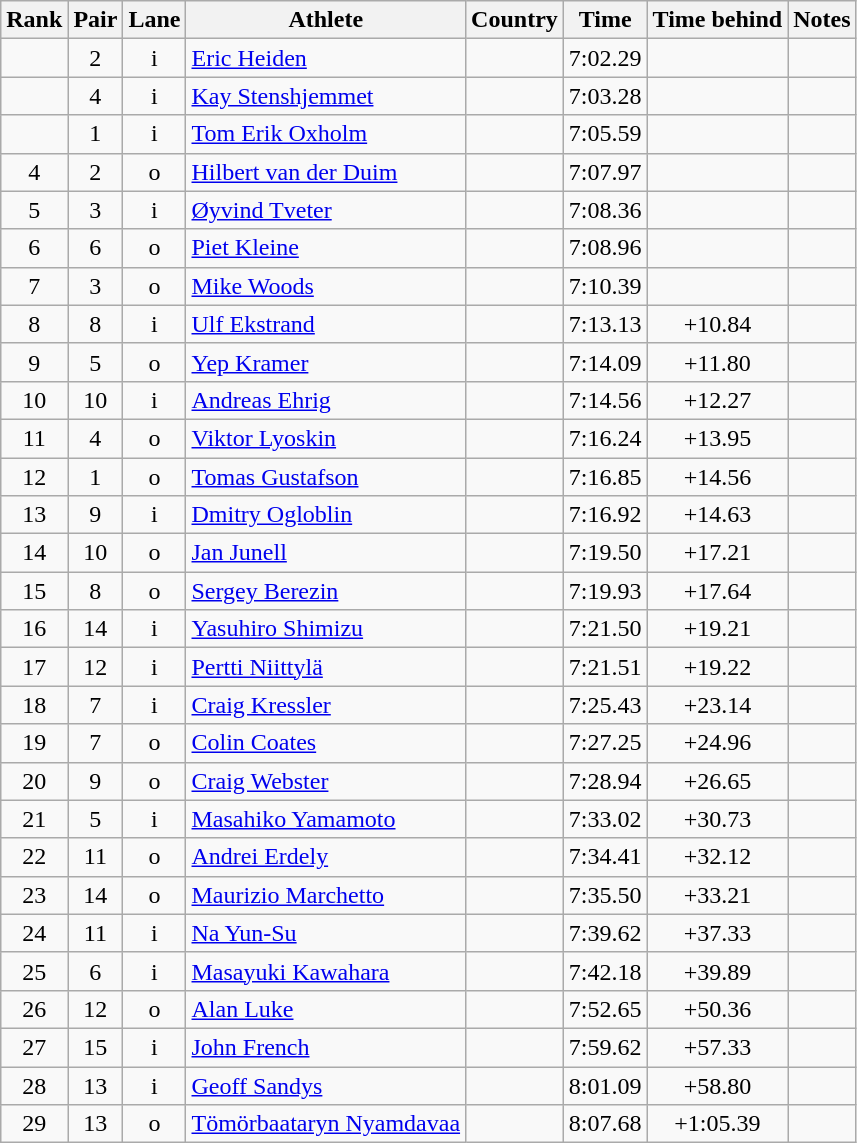<table class="wikitable sortable" style="text-align:center">
<tr>
<th>Rank</th>
<th>Pair</th>
<th>Lane</th>
<th>Athlete</th>
<th>Country</th>
<th>Time</th>
<th>Time behind</th>
<th>Notes</th>
</tr>
<tr>
<td></td>
<td>2</td>
<td>i</td>
<td align=left><a href='#'>Eric Heiden</a></td>
<td align=left></td>
<td>7:02.29</td>
<td></td>
<td></td>
</tr>
<tr>
<td></td>
<td>4</td>
<td>i</td>
<td align=left><a href='#'>Kay Stenshjemmet</a></td>
<td align=left></td>
<td>7:03.28</td>
<td></td>
<td></td>
</tr>
<tr>
<td></td>
<td>1</td>
<td>i</td>
<td align=left><a href='#'>Tom Erik Oxholm</a></td>
<td align=left></td>
<td>7:05.59</td>
<td></td>
<td></td>
</tr>
<tr>
<td>4</td>
<td>2</td>
<td>o</td>
<td align=left><a href='#'>Hilbert van der Duim</a></td>
<td align=left></td>
<td>7:07.97</td>
<td></td>
<td></td>
</tr>
<tr>
<td>5</td>
<td>3</td>
<td>i</td>
<td align=left><a href='#'>Øyvind Tveter</a></td>
<td align=left></td>
<td>7:08.36</td>
<td></td>
<td></td>
</tr>
<tr>
<td>6</td>
<td>6</td>
<td>o</td>
<td align=left><a href='#'>Piet Kleine</a></td>
<td align=left></td>
<td>7:08.96</td>
<td></td>
<td></td>
</tr>
<tr>
<td>7</td>
<td>3</td>
<td>o</td>
<td align=left><a href='#'>Mike Woods</a></td>
<td align=left></td>
<td>7:10.39</td>
<td></td>
<td></td>
</tr>
<tr>
<td>8</td>
<td>8</td>
<td>i</td>
<td align=left><a href='#'>Ulf Ekstrand</a></td>
<td align=left></td>
<td>7:13.13</td>
<td>+10.84</td>
<td></td>
</tr>
<tr>
<td>9</td>
<td>5</td>
<td>o</td>
<td align=left><a href='#'>Yep Kramer</a></td>
<td align=left></td>
<td>7:14.09</td>
<td>+11.80</td>
<td></td>
</tr>
<tr>
<td>10</td>
<td>10</td>
<td>i</td>
<td align=left><a href='#'>Andreas Ehrig</a></td>
<td align=left></td>
<td>7:14.56</td>
<td>+12.27</td>
<td></td>
</tr>
<tr>
<td>11</td>
<td>4</td>
<td>o</td>
<td align=left><a href='#'>Viktor Lyoskin</a></td>
<td align=left></td>
<td>7:16.24</td>
<td>+13.95</td>
<td></td>
</tr>
<tr>
<td>12</td>
<td>1</td>
<td>o</td>
<td align=left><a href='#'>Tomas Gustafson</a></td>
<td align=left></td>
<td>7:16.85</td>
<td>+14.56</td>
<td></td>
</tr>
<tr>
<td>13</td>
<td>9</td>
<td>i</td>
<td align=left><a href='#'>Dmitry Ogloblin</a></td>
<td align=left></td>
<td>7:16.92</td>
<td>+14.63</td>
<td></td>
</tr>
<tr>
<td>14</td>
<td>10</td>
<td>o</td>
<td align=left><a href='#'>Jan Junell</a></td>
<td align=left></td>
<td>7:19.50</td>
<td>+17.21</td>
<td></td>
</tr>
<tr>
<td>15</td>
<td>8</td>
<td>o</td>
<td align=left><a href='#'>Sergey Berezin</a></td>
<td align=left></td>
<td>7:19.93</td>
<td>+17.64</td>
<td></td>
</tr>
<tr>
<td>16</td>
<td>14</td>
<td>i</td>
<td align=left><a href='#'>Yasuhiro Shimizu</a></td>
<td align=left></td>
<td>7:21.50</td>
<td>+19.21</td>
<td></td>
</tr>
<tr>
<td>17</td>
<td>12</td>
<td>i</td>
<td align=left><a href='#'>Pertti Niittylä</a></td>
<td align=left></td>
<td>7:21.51</td>
<td>+19.22</td>
<td></td>
</tr>
<tr>
<td>18</td>
<td>7</td>
<td>i</td>
<td align=left><a href='#'>Craig Kressler</a></td>
<td align=left></td>
<td>7:25.43</td>
<td>+23.14</td>
<td></td>
</tr>
<tr>
<td>19</td>
<td>7</td>
<td>o</td>
<td align=left><a href='#'>Colin Coates</a></td>
<td align=left></td>
<td>7:27.25</td>
<td>+24.96</td>
<td></td>
</tr>
<tr>
<td>20</td>
<td>9</td>
<td>o</td>
<td align=left><a href='#'>Craig Webster</a></td>
<td align=left></td>
<td>7:28.94</td>
<td>+26.65</td>
<td></td>
</tr>
<tr>
<td>21</td>
<td>5</td>
<td>i</td>
<td align=left><a href='#'>Masahiko Yamamoto</a></td>
<td align=left></td>
<td>7:33.02</td>
<td>+30.73</td>
<td></td>
</tr>
<tr>
<td>22</td>
<td>11</td>
<td>o</td>
<td align=left><a href='#'>Andrei Erdely</a></td>
<td align=left></td>
<td>7:34.41</td>
<td>+32.12</td>
<td></td>
</tr>
<tr>
<td>23</td>
<td>14</td>
<td>o</td>
<td align=left><a href='#'>Maurizio Marchetto</a></td>
<td align=left></td>
<td>7:35.50</td>
<td>+33.21</td>
<td></td>
</tr>
<tr>
<td>24</td>
<td>11</td>
<td>i</td>
<td align=left><a href='#'>Na Yun-Su</a></td>
<td align=left></td>
<td>7:39.62</td>
<td>+37.33</td>
<td></td>
</tr>
<tr>
<td>25</td>
<td>6</td>
<td>i</td>
<td align=left><a href='#'>Masayuki Kawahara</a></td>
<td align=left></td>
<td>7:42.18</td>
<td>+39.89</td>
<td></td>
</tr>
<tr>
<td>26</td>
<td>12</td>
<td>o</td>
<td align=left><a href='#'>Alan Luke</a></td>
<td align=left></td>
<td>7:52.65</td>
<td>+50.36</td>
<td></td>
</tr>
<tr>
<td>27</td>
<td>15</td>
<td>i</td>
<td align=left><a href='#'>John French</a></td>
<td align=left></td>
<td>7:59.62</td>
<td>+57.33</td>
<td></td>
</tr>
<tr>
<td>28</td>
<td>13</td>
<td>i</td>
<td align=left><a href='#'>Geoff Sandys</a></td>
<td align=left></td>
<td>8:01.09</td>
<td>+58.80</td>
<td></td>
</tr>
<tr>
<td>29</td>
<td>13</td>
<td>o</td>
<td align=left><a href='#'>Tömörbaataryn Nyamdavaa</a></td>
<td align=left></td>
<td>8:07.68</td>
<td>+1:05.39</td>
<td></td>
</tr>
</table>
